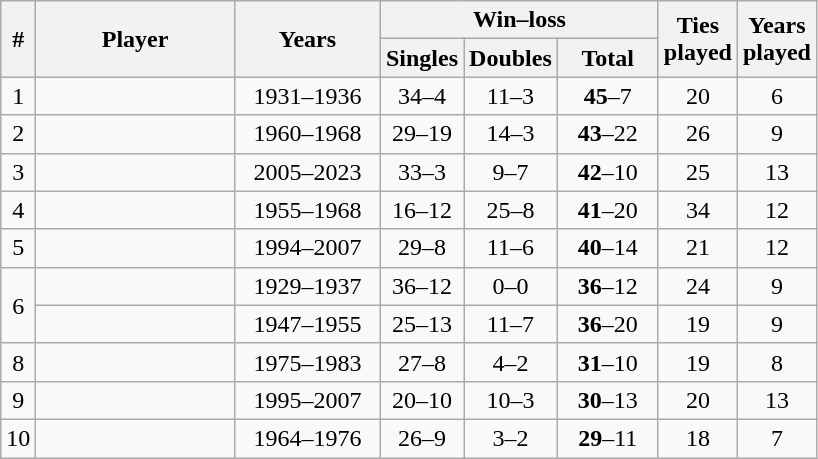<table class="wikitable sortable nowrap" style=text-align:center>
<tr>
<th rowspan=2>#</th>
<th rowspan=2 width=125>Player</th>
<th rowspan=2 width=90>Years</th>
<th colspan=3>Win–loss</th>
<th rowspan=2>Ties<br>played</th>
<th rowspan=2>Years<br>played</th>
</tr>
<tr>
<th>Singles</th>
<th>Doubles</th>
<th width=60>Total</th>
</tr>
<tr>
<td>1</td>
<td style="text-align:left;"></td>
<td>1931–1936</td>
<td>34–4</td>
<td>11–3</td>
<td><strong>45</strong>–7</td>
<td>20</td>
<td>6</td>
</tr>
<tr>
<td>2</td>
<td style="text-align:left;"></td>
<td>1960–1968</td>
<td>29–19</td>
<td>14–3</td>
<td><strong>43</strong>–22</td>
<td>26</td>
<td>9</td>
</tr>
<tr>
<td>3</td>
<td style="text-align:left;"></td>
<td>2005–2023</td>
<td>33–3</td>
<td>9–7</td>
<td><strong>42</strong>–10</td>
<td>25</td>
<td>13</td>
</tr>
<tr>
<td>4</td>
<td style="text-align:left;"></td>
<td>1955–1968</td>
<td>16–12</td>
<td>25–8</td>
<td><strong>41</strong>–20</td>
<td>34</td>
<td>12</td>
</tr>
<tr>
<td>5</td>
<td style="text-align:left;"></td>
<td>1994–2007</td>
<td>29–8</td>
<td>11–6</td>
<td><strong>40</strong>–14</td>
<td>21</td>
<td>12</td>
</tr>
<tr>
<td rowspan="2">6</td>
<td style="text-align:left;"></td>
<td>1929–1937</td>
<td>36–12</td>
<td>0–0</td>
<td><strong>36</strong>–12</td>
<td>24</td>
<td>9</td>
</tr>
<tr>
<td style="text-align:left;"></td>
<td>1947–1955</td>
<td>25–13</td>
<td>11–7</td>
<td><strong>36</strong>–20</td>
<td>19</td>
<td>9</td>
</tr>
<tr>
<td>8</td>
<td style="text-align:left;"></td>
<td>1975–1983</td>
<td>27–8</td>
<td>4–2</td>
<td><strong>31</strong>–10</td>
<td>19</td>
<td>8</td>
</tr>
<tr>
<td>9</td>
<td style="text-align:left;"></td>
<td>1995–2007</td>
<td>20–10</td>
<td>10–3</td>
<td><strong>30</strong>–13</td>
<td>20</td>
<td>13</td>
</tr>
<tr>
<td>10</td>
<td style="text-align:left;"></td>
<td>1964–1976</td>
<td>26–9</td>
<td>3–2</td>
<td><strong>29</strong>–11</td>
<td>18</td>
<td>7</td>
</tr>
</table>
